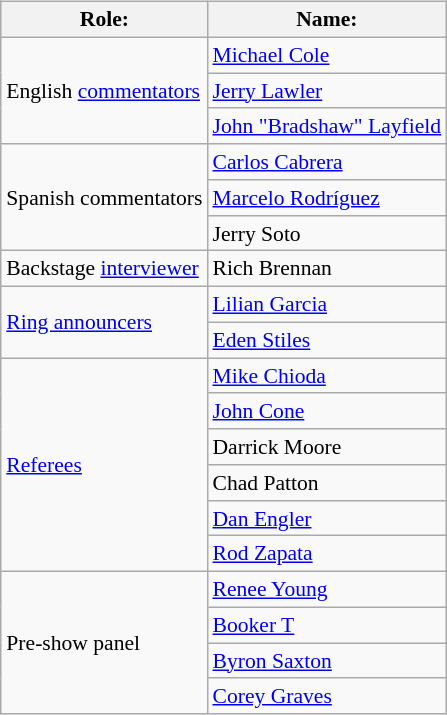<table class=wikitable style="font-size:90%; margin: 0.5em 0 0.5em 1em; float: right; clear: right;">
<tr>
<th>Role:</th>
<th>Name:</th>
</tr>
<tr>
<td rowspan=3>English <a href='#'>commentators</a></td>
<td><a href='#'>Michael Cole</a></td>
</tr>
<tr>
<td><a href='#'>Jerry Lawler</a></td>
</tr>
<tr>
<td><a href='#'>John "Bradshaw" Layfield</a></td>
</tr>
<tr>
<td rowspan=3>Spanish commentators</td>
<td><a href='#'>Carlos Cabrera</a></td>
</tr>
<tr>
<td><a href='#'>Marcelo Rodríguez</a></td>
</tr>
<tr>
<td>Jerry Soto</td>
</tr>
<tr>
<td>Backstage <a href='#'>interviewer</a></td>
<td>Rich Brennan</td>
</tr>
<tr>
<td rowspan=2><a href='#'>Ring announcers</a></td>
<td><a href='#'>Lilian Garcia</a></td>
</tr>
<tr>
<td><a href='#'>Eden Stiles</a></td>
</tr>
<tr>
<td rowspan=6><a href='#'>Referees</a></td>
<td><a href='#'>Mike Chioda</a></td>
</tr>
<tr>
<td><a href='#'>John Cone</a></td>
</tr>
<tr>
<td>Darrick Moore</td>
</tr>
<tr>
<td>Chad Patton</td>
</tr>
<tr>
<td><a href='#'>Dan Engler</a></td>
</tr>
<tr>
<td><a href='#'>Rod Zapata</a></td>
</tr>
<tr>
<td rowspan=4>Pre-show panel</td>
<td><a href='#'>Renee Young</a></td>
</tr>
<tr>
<td><a href='#'>Booker T</a></td>
</tr>
<tr>
<td><a href='#'>Byron Saxton</a></td>
</tr>
<tr>
<td><a href='#'>Corey Graves</a></td>
</tr>
</table>
